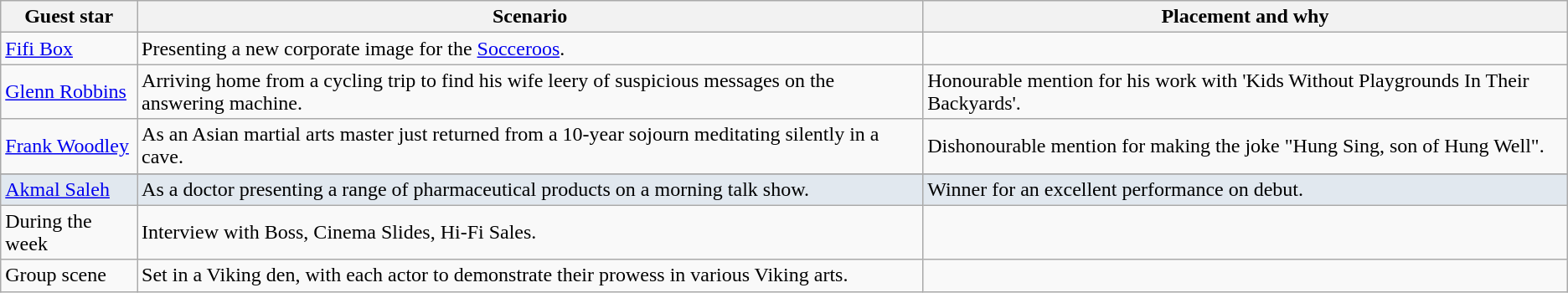<table class="wikitable">
<tr>
<th>Guest star</th>
<th>Scenario</th>
<th>Placement and why</th>
</tr>
<tr>
<td><a href='#'>Fifi Box</a></td>
<td>Presenting a new corporate image for the <a href='#'>Socceroos</a>.</td>
<td></td>
</tr>
<tr>
<td><a href='#'>Glenn Robbins</a></td>
<td>Arriving home from a cycling trip to find his wife leery of suspicious messages on the answering machine.</td>
<td>Honourable mention for his work with 'Kids Without Playgrounds In Their Backyards'.</td>
</tr>
<tr>
<td><a href='#'>Frank Woodley</a></td>
<td>As an Asian martial arts master just returned from a 10-year sojourn meditating silently in a cave.</td>
<td>Dishonourable mention for making the joke "Hung Sing, son of Hung Well".</td>
</tr>
<tr>
</tr>
<tr style="background:#E1E8EF;">
<td><a href='#'>Akmal Saleh</a></td>
<td>As a doctor presenting a range of pharmaceutical products on a morning talk show.</td>
<td>Winner for an excellent performance on debut.</td>
</tr>
<tr>
<td>During the week</td>
<td>Interview with Boss, Cinema Slides, Hi-Fi Sales.</td>
<td></td>
</tr>
<tr>
<td>Group scene</td>
<td>Set in a Viking den, with each actor to demonstrate their prowess in various Viking arts.</td>
<td></td>
</tr>
</table>
